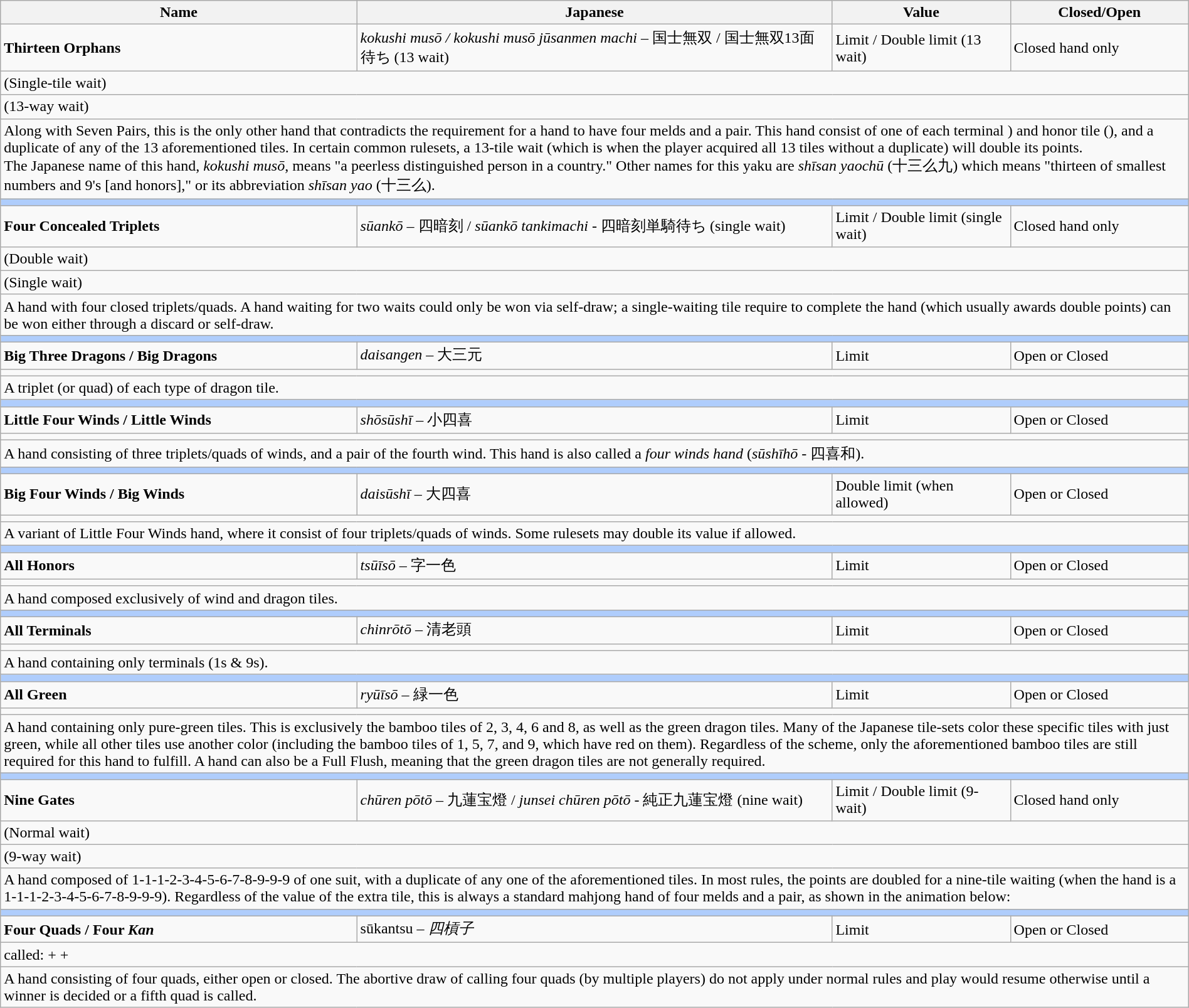<table class="wikitable" width=100%>
<tr>
<th>Name</th>
<th>Japanese</th>
<th>Value</th>
<th>Closed/Open</th>
</tr>
<tr>
<td width=30%><strong>Thirteen Orphans</strong></td>
<td width=40%><em>kokushi musō / kokushi musō jūsanmen machi</em> – 国士無双 / 国士無双13面待ち (13 wait)</td>
<td width=15%>Limit / Double limit (13 wait)</td>
<td width=15%>Closed hand only</td>
</tr>
<tr>
<td colspan=4>(Single-tile wait)<br></td>
</tr>
<tr>
<td colspan=4>(13-way wait)<br></td>
</tr>
<tr>
<td colspan=4>Along with Seven Pairs, this is the only other hand that contradicts the requirement for a hand to have four melds and a pair. This hand consist of one of each terminal ) and honor tile (), and a duplicate of any of the 13 aforementioned tiles. In certain common rulesets, a 13-tile wait (which is when the player acquired all 13 tiles without a duplicate) will double its points.<br>The Japanese name of this hand, <em>kokushi musō</em>, means "a peerless distinguished person in a country." Other names for this yaku are <em>shīsan yaochū</em> (十三么九) which means "thirteen of smallest numbers and 9's [and honors]," or its abbreviation <em>shīsan yao</em> (十三么).</td>
</tr>
<tr>
<td colspan=4 bgcolor="#AFCDFC"></td>
</tr>
<tr>
<td width=30%><strong>Four Concealed Triplets</strong></td>
<td width=40%><em>sūankō</em> – 四暗刻 / <em>sūankō tankimachi</em> - 四暗刻単騎待ち (single wait)</td>
<td width=15%>Limit / Double limit (single wait)</td>
<td width=15%>Closed hand only</td>
</tr>
<tr>
<td colspan=4>(Double wait)<br></td>
</tr>
<tr>
<td colspan=4>(Single wait)<br></td>
</tr>
<tr>
<td colspan=4>A hand with four closed triplets/quads. A hand waiting for two waits could only be won via self-draw; a single-waiting tile require to complete the hand (which usually awards double points) can be won either through a discard or self-draw.</td>
</tr>
<tr>
<td colspan=4 bgcolor="#AFCDFC"></td>
</tr>
<tr>
<td width=30%><strong>Big Three Dragons / Big Dragons</strong></td>
<td width=40%><em>daisangen</em> – 大三元</td>
<td width=15%>Limit</td>
<td width=15%>Open or Closed</td>
</tr>
<tr>
<td colspan=4></td>
</tr>
<tr>
<td colspan=4>A triplet (or quad) of each type of dragon tile.</td>
</tr>
<tr>
<td colspan=4 bgcolor="#AFCDFC"></td>
</tr>
<tr>
<td width=30%><strong>Little Four Winds / Little Winds</strong></td>
<td width=40%><em>shōsūshī</em> – 小四喜</td>
<td width=15%>Limit</td>
<td width=15%>Open or Closed</td>
</tr>
<tr>
<td colspan=4></td>
</tr>
<tr>
<td colspan=4>A hand consisting of three triplets/quads of winds, and a pair of the fourth wind. This hand is also called a <em>four winds hand</em> (<em>sūshīhō</em> - 四喜和).</td>
</tr>
<tr>
<td colspan=4 bgcolor="#AFCDFC"></td>
</tr>
<tr>
<td width=30%><strong>Big Four Winds / Big Winds</strong></td>
<td width=40%><em>daisūshī</em> – 大四喜</td>
<td width=15%>Double limit (when allowed)</td>
<td width=15%>Open or Closed</td>
</tr>
<tr>
<td colspan=4></td>
</tr>
<tr>
<td colspan=4>A variant of Little Four Winds hand, where it consist of four triplets/quads of winds. Some rulesets may double its value if allowed.</td>
</tr>
<tr>
<td colspan=4 bgcolor="#AFCDFC"></td>
</tr>
<tr>
<td width=30%><strong>All Honors</strong></td>
<td width=40%><em>tsūīsō</em> – 字一色</td>
<td width=15%>Limit</td>
<td width=15%>Open or Closed</td>
</tr>
<tr>
<td colspan=4></td>
</tr>
<tr>
<td colspan=4>A hand composed exclusively of wind and dragon tiles.</td>
</tr>
<tr>
<td colspan=4 bgcolor="#AFCDFC"></td>
</tr>
<tr>
<td width=30%><strong>All Terminals</strong></td>
<td width=40%><em>chinrōtō</em> – 清老頭</td>
<td width=15%>Limit</td>
<td width=15%>Open or Closed</td>
</tr>
<tr>
<td colspan=4></td>
</tr>
<tr>
<td colspan=4>A hand containing only terminals (1s & 9s).</td>
</tr>
<tr>
<td colspan=4 bgcolor="#AFCDFC"></td>
</tr>
<tr>
<td width=30%><strong>All Green</strong></td>
<td width=40%><em>ryūīsō</em> – 緑一色</td>
<td width=15%>Limit</td>
<td width=15%>Open or Closed</td>
</tr>
<tr>
<td colspan=4></td>
</tr>
<tr>
<td colspan=4>A hand containing only pure-green tiles. This is exclusively the bamboo tiles of 2, 3, 4, 6 and 8, as well as the green dragon tiles. Many of the Japanese tile-sets color these specific tiles with just green, while all other tiles use another color (including the bamboo tiles of 1, 5, 7, and 9, which have red on them). Regardless of the scheme, only the aforementioned bamboo tiles are still required for this hand to fulfill. A hand can also be a Full Flush, meaning that the green dragon tiles are not generally required.</td>
</tr>
<tr>
<td colspan=4 bgcolor="#AFCDFC"></td>
</tr>
<tr>
<td width=30%><strong>Nine Gates</strong></td>
<td width=40%><em>chūren pōtō</em> – 九蓮宝燈 / <em>junsei chūren pōtō</em> - 純正九蓮宝燈 (nine wait)</td>
<td width=15%>Limit / Double limit (9-wait)</td>
<td width=15%>Closed hand only</td>
</tr>
<tr>
<td colspan=4>(Normal wait)<br></td>
</tr>
<tr>
<td colspan=4>(9-way wait)<br></td>
</tr>
<tr>
<td colspan=4>A hand composed of 1-1-1-2-3-4-5-6-7-8-9-9-9 of one suit, with a duplicate of any one of the aforementioned tiles. In most rules, the points are doubled for a nine-tile waiting (when the hand is a 1-1-1-2-3-4-5-6-7-8-9-9-9). Regardless of the value of the extra tile, this is always a standard mahjong hand of four melds and a pair, as shown in the animation below:<br></td>
</tr>
<tr>
<td colspan=4 bgcolor="#AFCDFC"></td>
</tr>
<tr>
<td width=30%><strong>Four Quads / Four <em>Kan<strong><em></td>
<td width=40%></em>sūkantsu<em> – 四槓子</td>
<td width=15%>Limit</td>
<td width=15%>Open or Closed</td>
</tr>
<tr>
<td colspan="4">called:  +  + </td>
</tr>
<tr>
<td colspan="4">A hand consisting of four quads, either open or closed. The abortive draw of calling four quads (by multiple players) do not apply under normal rules and play would resume otherwise until a winner is decided or a fifth quad is called.</td>
</tr>
</table>
